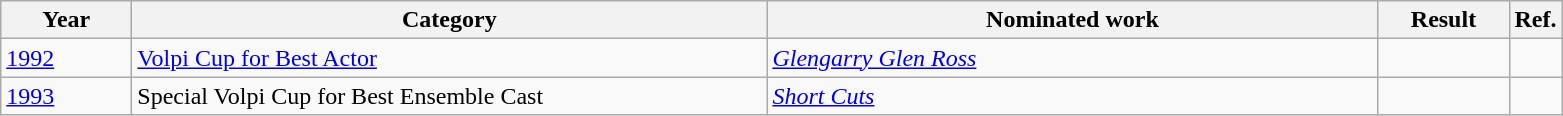<table class=wikitable>
<tr>
<th scope="col" style="width:5em;">Year</th>
<th scope="col" style="width:26em;">Category</th>
<th scope="col" style="width:25em;">Nominated work</th>
<th scope="col" style="width:5em;">Result</th>
<th>Ref.</th>
</tr>
<tr>
<td><a href='#'>1992</a></td>
<td><a href='#'>Volpi Cup for Best Actor</a></td>
<td><em><a href='#'>Glengarry Glen Ross</a></em></td>
<td></td>
<td></td>
</tr>
<tr>
<td><a href='#'>1993</a></td>
<td>Special Volpi Cup for Best Ensemble Cast</td>
<td><em><a href='#'>Short Cuts</a></em></td>
<td></td>
<td></td>
</tr>
</table>
